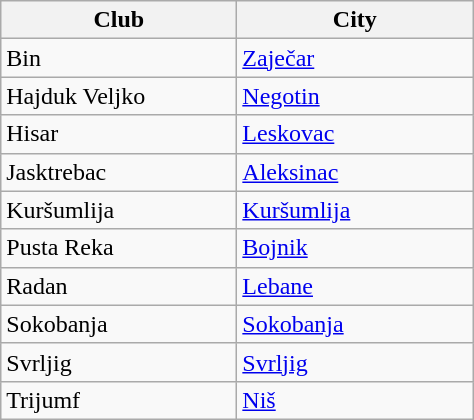<table class="wikitable sortable">
<tr>
<th width=150>Club</th>
<th width=150>City</th>
</tr>
<tr>
<td>Bin</td>
<td><a href='#'>Zaječar</a></td>
</tr>
<tr>
<td>Hajduk Veljko</td>
<td><a href='#'>Negotin</a></td>
</tr>
<tr>
<td>Hisar</td>
<td><a href='#'>Leskovac</a></td>
</tr>
<tr>
<td>Jasktrebac</td>
<td><a href='#'>Aleksinac</a></td>
</tr>
<tr>
<td>Kuršumlija</td>
<td><a href='#'>Kuršumlija</a></td>
</tr>
<tr>
<td>Pusta Reka</td>
<td><a href='#'>Bojnik</a></td>
</tr>
<tr>
<td>Radan</td>
<td><a href='#'>Lebane</a></td>
</tr>
<tr>
<td>Sokobanja</td>
<td><a href='#'>Sokobanja</a></td>
</tr>
<tr>
<td>Svrljig</td>
<td><a href='#'>Svrljig</a></td>
</tr>
<tr>
<td>Trijumf</td>
<td><a href='#'>Niš</a></td>
</tr>
</table>
